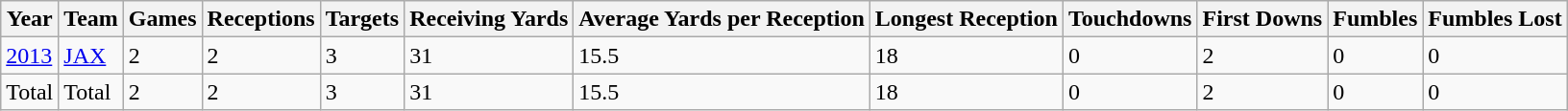<table class="wikitable">
<tr>
<th>Year</th>
<th>Team</th>
<th>Games</th>
<th>Receptions</th>
<th>Targets</th>
<th>Receiving Yards</th>
<th>Average Yards per Reception</th>
<th>Longest Reception</th>
<th>Touchdowns</th>
<th>First Downs</th>
<th>Fumbles</th>
<th>Fumbles Lost</th>
</tr>
<tr>
<td><a href='#'>2013</a></td>
<td><a href='#'>JAX</a></td>
<td>2</td>
<td>2</td>
<td>3</td>
<td>31</td>
<td>15.5</td>
<td>18</td>
<td>0</td>
<td>2</td>
<td>0</td>
<td>0</td>
</tr>
<tr>
<td>Total</td>
<td>Total</td>
<td>2</td>
<td>2</td>
<td>3</td>
<td>31</td>
<td>15.5</td>
<td>18</td>
<td>0</td>
<td>2</td>
<td>0</td>
<td>0</td>
</tr>
</table>
